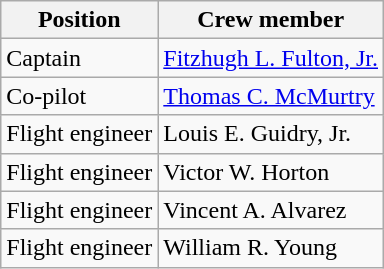<table class="wikitable">
<tr>
<th>Position</th>
<th>Crew member</th>
</tr>
<tr>
<td>Captain</td>
<td><a href='#'>Fitzhugh L. Fulton, Jr.</a></td>
</tr>
<tr>
<td>Co-pilot</td>
<td><a href='#'>Thomas C. McMurtry</a></td>
</tr>
<tr>
<td>Flight engineer</td>
<td>Louis E. Guidry, Jr.</td>
</tr>
<tr>
<td>Flight engineer</td>
<td>Victor W. Horton</td>
</tr>
<tr>
<td>Flight engineer</td>
<td>Vincent A. Alvarez</td>
</tr>
<tr>
<td>Flight engineer</td>
<td>William R. Young</td>
</tr>
</table>
